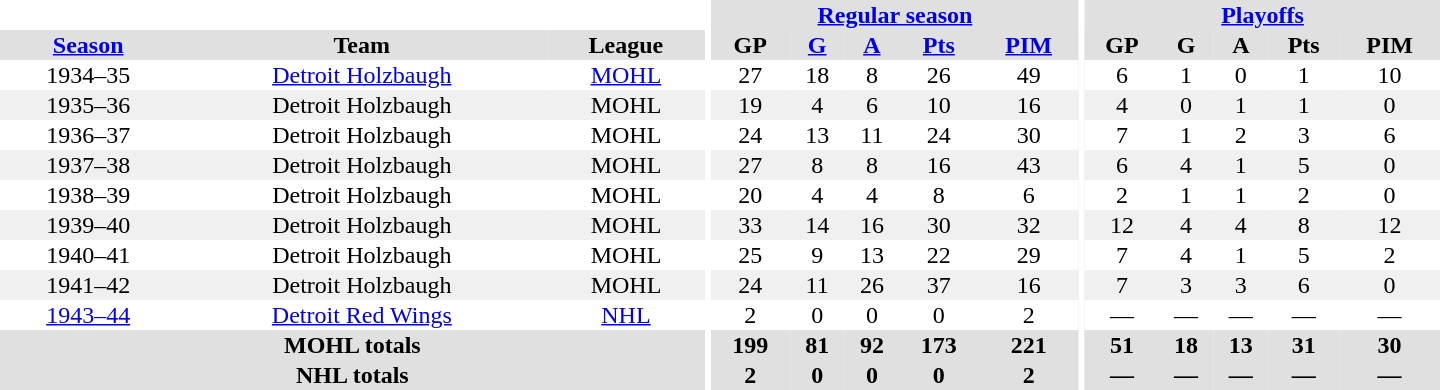<table border="0" cellpadding="1" cellspacing="0" style="text-align:center; width:60em">
<tr bgcolor="#e0e0e0">
<th colspan="3" bgcolor="#ffffff"></th>
<th rowspan="100" bgcolor="#ffffff"></th>
<th colspan="5"><a href='#'>Regular season</a></th>
<th rowspan="100" bgcolor="#ffffff"></th>
<th colspan="5"><a href='#'>Playoffs</a></th>
</tr>
<tr bgcolor="#e0e0e0">
<th><a href='#'>Season</a></th>
<th>Team</th>
<th>League</th>
<th>GP</th>
<th><a href='#'>G</a></th>
<th><a href='#'>A</a></th>
<th><a href='#'>Pts</a></th>
<th><a href='#'>PIM</a></th>
<th>GP</th>
<th>G</th>
<th>A</th>
<th>Pts</th>
<th>PIM</th>
</tr>
<tr>
<td>1934–35</td>
<td><a href='#'>Detroit Holzbaugh</a></td>
<td><a href='#'>MOHL</a></td>
<td>27</td>
<td>18</td>
<td>8</td>
<td>26</td>
<td>49</td>
<td>6</td>
<td>1</td>
<td>0</td>
<td>1</td>
<td>10</td>
</tr>
<tr bgcolor="#f0f0f0">
<td>1935–36</td>
<td>Detroit Holzbaugh</td>
<td>MOHL</td>
<td>19</td>
<td>4</td>
<td>6</td>
<td>10</td>
<td>16</td>
<td>4</td>
<td>0</td>
<td>1</td>
<td>1</td>
<td>0</td>
</tr>
<tr>
<td>1936–37</td>
<td>Detroit Holzbaugh</td>
<td>MOHL</td>
<td>24</td>
<td>13</td>
<td>11</td>
<td>24</td>
<td>30</td>
<td>7</td>
<td>1</td>
<td>2</td>
<td>3</td>
<td>6</td>
</tr>
<tr bgcolor="#f0f0f0">
<td>1937–38</td>
<td>Detroit Holzbaugh</td>
<td>MOHL</td>
<td>27</td>
<td>8</td>
<td>8</td>
<td>16</td>
<td>43</td>
<td>6</td>
<td>4</td>
<td>1</td>
<td>5</td>
<td>0</td>
</tr>
<tr>
<td>1938–39</td>
<td>Detroit Holzbaugh</td>
<td>MOHL</td>
<td>20</td>
<td>4</td>
<td>4</td>
<td>8</td>
<td>6</td>
<td>2</td>
<td>1</td>
<td>1</td>
<td>2</td>
<td>0</td>
</tr>
<tr bgcolor="#f0f0f0">
<td>1939–40</td>
<td>Detroit Holzbaugh</td>
<td>MOHL</td>
<td>33</td>
<td>14</td>
<td>16</td>
<td>30</td>
<td>32</td>
<td>12</td>
<td>4</td>
<td>4</td>
<td>8</td>
<td>12</td>
</tr>
<tr>
<td>1940–41</td>
<td>Detroit Holzbaugh</td>
<td>MOHL</td>
<td>25</td>
<td>9</td>
<td>13</td>
<td>22</td>
<td>29</td>
<td>7</td>
<td>4</td>
<td>1</td>
<td>5</td>
<td>2</td>
</tr>
<tr bgcolor="#f0f0f0">
<td>1941–42</td>
<td>Detroit Holzbaugh</td>
<td>MOHL</td>
<td>24</td>
<td>11</td>
<td>26</td>
<td>37</td>
<td>16</td>
<td>7</td>
<td>3</td>
<td>3</td>
<td>6</td>
<td>0</td>
</tr>
<tr>
<td><a href='#'>1943–44</a></td>
<td><a href='#'>Detroit Red Wings</a></td>
<td><a href='#'>NHL</a></td>
<td>2</td>
<td>0</td>
<td>0</td>
<td>0</td>
<td>2</td>
<td>—</td>
<td>—</td>
<td>—</td>
<td>—</td>
<td>—</td>
</tr>
<tr bgcolor="#e0e0e0">
<th colspan="3">MOHL totals</th>
<th>199</th>
<th>81</th>
<th>92</th>
<th>173</th>
<th>221</th>
<th>51</th>
<th>18</th>
<th>13</th>
<th>31</th>
<th>30</th>
</tr>
<tr bgcolor="#e0e0e0">
<th colspan="3">NHL totals</th>
<th>2</th>
<th>0</th>
<th>0</th>
<th>0</th>
<th>2</th>
<th>—</th>
<th>—</th>
<th>—</th>
<th>—</th>
<th>—</th>
</tr>
</table>
